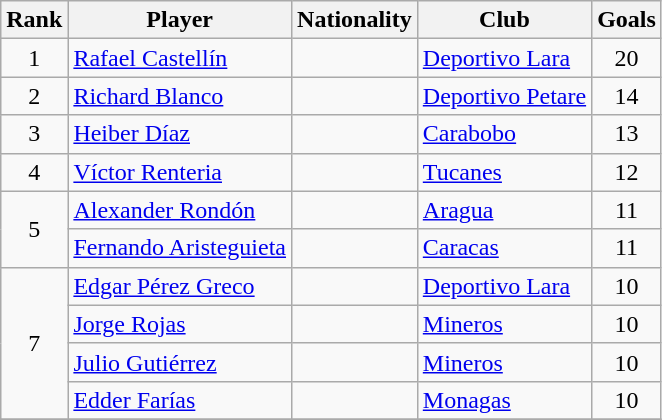<table class="wikitable" border="1">
<tr>
<th>Rank</th>
<th>Player</th>
<th>Nationality</th>
<th>Club</th>
<th>Goals</th>
</tr>
<tr>
<td align=center>1</td>
<td><a href='#'>Rafael Castellín</a></td>
<td></td>
<td><a href='#'>Deportivo Lara</a></td>
<td align=center>20</td>
</tr>
<tr>
<td align=center>2</td>
<td><a href='#'>Richard Blanco</a></td>
<td></td>
<td><a href='#'>Deportivo Petare</a></td>
<td align=center>14</td>
</tr>
<tr>
<td align=center>3</td>
<td><a href='#'>Heiber Díaz</a></td>
<td></td>
<td><a href='#'>Carabobo</a></td>
<td align=center>13</td>
</tr>
<tr>
<td align=center>4</td>
<td><a href='#'>Víctor Renteria</a></td>
<td></td>
<td><a href='#'>Tucanes</a></td>
<td align=center>12</td>
</tr>
<tr>
<td align=center rowspan=2>5</td>
<td><a href='#'>Alexander Rondón</a></td>
<td></td>
<td><a href='#'>Aragua</a></td>
<td align=center>11</td>
</tr>
<tr>
<td><a href='#'>Fernando Aristeguieta</a></td>
<td></td>
<td><a href='#'>Caracas</a></td>
<td align=center>11</td>
</tr>
<tr>
<td align=center rowspan=4>7</td>
<td><a href='#'>Edgar Pérez Greco</a></td>
<td></td>
<td><a href='#'>Deportivo Lara</a></td>
<td align=center>10</td>
</tr>
<tr>
<td><a href='#'>Jorge Rojas</a></td>
<td></td>
<td><a href='#'>Mineros</a></td>
<td align=center>10</td>
</tr>
<tr>
<td><a href='#'>Julio Gutiérrez</a></td>
<td></td>
<td><a href='#'>Mineros</a></td>
<td align=center>10</td>
</tr>
<tr>
<td><a href='#'>Edder Farías</a></td>
<td></td>
<td><a href='#'>Monagas</a></td>
<td align=center>10</td>
</tr>
<tr>
</tr>
</table>
